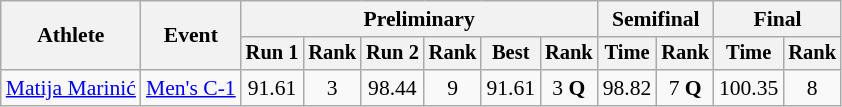<table class="wikitable" style="font-size:90%">
<tr>
<th rowspan=2>Athlete</th>
<th rowspan=2>Event</th>
<th colspan=6>Preliminary</th>
<th colspan=2>Semifinal</th>
<th colspan=2>Final</th>
</tr>
<tr style="font-size:95%">
<th>Run 1</th>
<th>Rank</th>
<th>Run 2</th>
<th>Rank</th>
<th>Best</th>
<th>Rank</th>
<th>Time</th>
<th>Rank</th>
<th>Time</th>
<th>Rank</th>
</tr>
<tr align=center>
<td align=left><a href='#'>Matija Marinić</a></td>
<td align=left><a href='#'>Men's C-1</a></td>
<td>91.61</td>
<td>3</td>
<td>98.44</td>
<td>9</td>
<td>91.61</td>
<td>3 <strong>Q</strong></td>
<td>98.82</td>
<td>7 <strong>Q</strong></td>
<td>100.35</td>
<td>8</td>
</tr>
</table>
